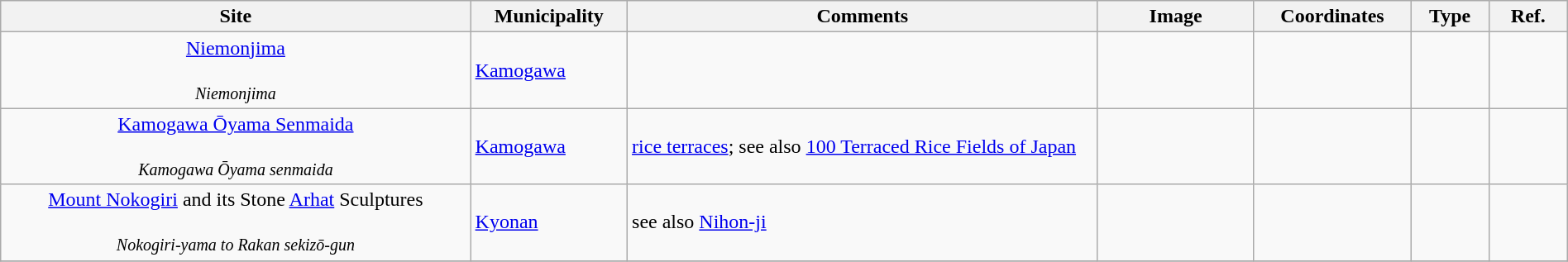<table class="wikitable sortable"  style="width:100%;">
<tr>
<th width="30%" align="left">Site</th>
<th width="10%" align="left">Municipality</th>
<th width="30%" align="left" class="unsortable">Comments</th>
<th width="10%" align="left"  class="unsortable">Image</th>
<th width="10%" align="left" class="unsortable">Coordinates</th>
<th width="5%" align="left">Type</th>
<th width="5%" align="left"  class="unsortable">Ref.</th>
</tr>
<tr>
<td align="center"><a href='#'>Niemonjima</a><br><br><small><em>Niemonjima</em></small></td>
<td><a href='#'>Kamogawa</a></td>
<td></td>
<td></td>
<td></td>
<td></td>
<td></td>
</tr>
<tr>
<td align="center"><a href='#'>Kamogawa Ōyama Senmaida</a><br><br><small><em>Kamogawa Ōyama senmaida</em></small></td>
<td><a href='#'>Kamogawa</a></td>
<td><a href='#'>rice terraces</a>; see also <a href='#'>100 Terraced Rice Fields of Japan</a></td>
<td></td>
<td></td>
<td></td>
<td></td>
</tr>
<tr>
<td align="center"><a href='#'>Mount Nokogiri</a> and its Stone <a href='#'>Arhat</a> Sculptures<br><br><small><em>Nokogiri-yama to Rakan sekizō-gun</em></small></td>
<td><a href='#'>Kyonan</a></td>
<td>see also <a href='#'>Nihon-ji</a></td>
<td></td>
<td></td>
<td></td>
<td></td>
</tr>
<tr>
</tr>
</table>
